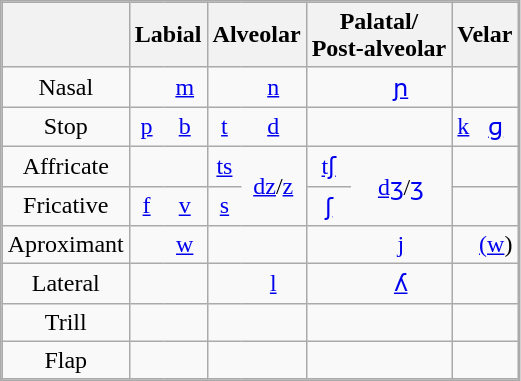<table class="wikitable" style="text-align: center; display:inline-grid">
<tr>
<th></th>
<th colspan="2">Labial</th>
<th colspan="2">Alveolar</th>
<th colspan="2">Palatal/<br>Post-alveolar</th>
<th colspan="2">Velar</th>
</tr>
<tr>
<td>Nasal</td>
<td style="border-right:0;"></td>
<td style="border-left:0;"><a href='#'>m</a></td>
<td style="border-right:0;"></td>
<td style="border-left:0;"><a href='#'>n</a></td>
<td style="border-right:0;"></td>
<td style="border-left:0;"><a href='#'>ɲ</a></td>
<td colspan="2"></td>
</tr>
<tr>
<td>Stop</td>
<td style="border-right:0;"><a href='#'>p</a></td>
<td style="border-left:0;"><a href='#'>b</a></td>
<td style="border-right:0;"><a href='#'>t</a></td>
<td style="border-left:0;"><a href='#'>d</a></td>
<td colspan="2"></td>
<td style="border-right:0;"><a href='#'>k</a></td>
<td style="border-left:0;"><a href='#'>ɡ</a></td>
</tr>
<tr>
<td>Affricate</td>
<td colspan="2"></td>
<td style="border-right:0;"><a href='#'>ts</a></td>
<td rowspan="2" style="border-left:0;"><a href='#'>dz</a>/<a href='#'>z</a></td>
<td style="border-right:0;"><a href='#'>tʃ</a></td>
<td rowspan="2" style="border-left:0;"><a href='#'>dʒ</a>/<a href='#'>ʒ</a></td>
<td colspan="2"></td>
</tr>
<tr>
<td>Fricative</td>
<td style="border-right:0;"><a href='#'>f</a></td>
<td style="border-left:0;"><a href='#'>v</a></td>
<td style="border-right:0;"><a href='#'>s</a></td>
<td style="border-right:0;"><a href='#'>ʃ</a></td>
<td colspan="2"></td>
</tr>
<tr>
<td>Aproximant</td>
<td style="border-right:0;"></td>
<td style="border-left:0;"><a href='#'>w</a></td>
<td colspan="2"></td>
<td style="border-right:0;"></td>
<td style="border-left:0;"><a href='#'>j</a></td>
<td style="border-right:0;"></td>
<td style="border-left:0;"><a href='#'>(w</a>)</td>
</tr>
<tr>
<td>Lateral</td>
<td colspan="2"></td>
<td style="border-right:0;"></td>
<td style="border-left:0;"><a href='#'>l</a></td>
<td style="border-right:0;"></td>
<td style="border-left:0;"><a href='#'>ʎ</a></td>
<td colspan="2"></td>
</tr>
<tr>
<td>Trill</td>
<td colspan="2"></td>
<td style="border-right:0;"></td>
<td style="border-left:0;"></td>
<td colspan="2"></td>
<td colspan="2"></td>
</tr>
<tr>
<td>Flap</td>
<td colspan="2"></td>
<td style="border-right:0;"></td>
<td style="border-left:0;"></td>
<td colspan="2"></td>
<td colspan="2"></td>
</tr>
</table>
